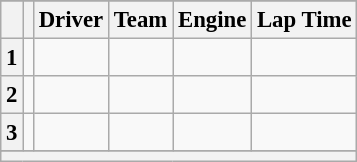<table class="wikitable" style="font-size:95%;">
<tr>
</tr>
<tr>
<th></th>
<th></th>
<th>Driver</th>
<th>Team</th>
<th>Engine</th>
<th>Lap Time</th>
</tr>
<tr>
<th>1</th>
<td align="center"></td>
<td></td>
<td></td>
<td></td>
<td></td>
</tr>
<tr>
<th>2</th>
<td align="center"></td>
<td></td>
<td></td>
<td></td>
<td></td>
</tr>
<tr>
<th>3</th>
<td align="center"></td>
<td></td>
<td></td>
<td></td>
<td></td>
</tr>
<tr>
</tr>
<tr class="sortbottom">
<th colspan="6"></th>
</tr>
</table>
